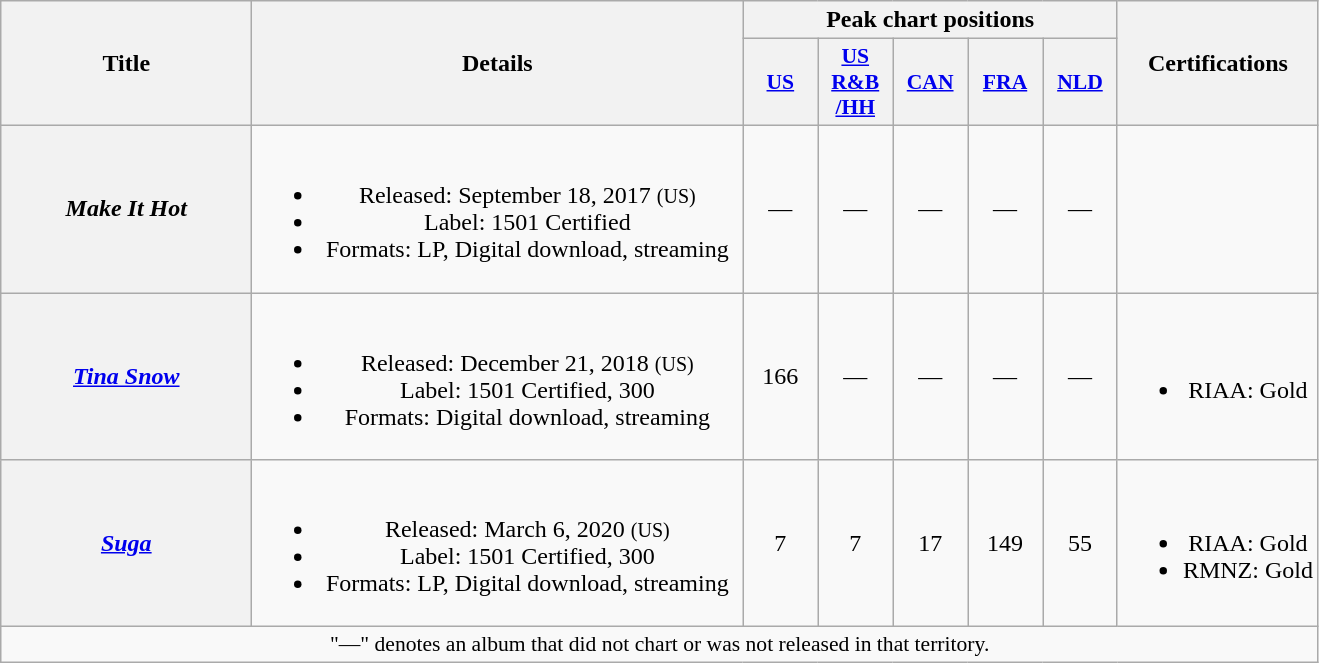<table class="wikitable plainrowheaders" style="text-align:center">
<tr>
<th scope="col" rowspan="2" style="width:10em">Title</th>
<th scope="col" rowspan="2" style="width:20em">Details</th>
<th scope="col" colspan="5">Peak chart positions</th>
<th scope="col" rowspan="2">Certifications</th>
</tr>
<tr>
<th scope="col" style="width:3em;font-size:90%;"><a href='#'>US</a><br></th>
<th scope="col" style="width:3em;font-size:90%;"><a href='#'>US<br>R&B<br>/HH</a><br></th>
<th scope="col" style="width:3em;font-size:90%;"><a href='#'>CAN</a><br></th>
<th scope="col" style="width:3em;font-size:90%;"><a href='#'>FRA</a><br></th>
<th scope="col" style="width:3em;font-size:90%;"><a href='#'>NLD</a><br></th>
</tr>
<tr>
<th scope="row"><em>Make It Hot</em></th>
<td><br><ul><li>Released: September 18, 2017 <small>(US)</small></li><li>Label: 1501 Certified</li><li>Formats: LP, Digital download, streaming</li></ul></td>
<td>—</td>
<td>—</td>
<td>—</td>
<td>—</td>
<td>—</td>
<td></td>
</tr>
<tr>
<th scope="row"><em><a href='#'>Tina Snow</a></em></th>
<td><br><ul><li>Released: December 21, 2018 <small>(US)</small></li><li>Label: 1501 Certified, 300</li><li>Formats: Digital download, streaming</li></ul></td>
<td>166</td>
<td>—</td>
<td>—</td>
<td>—</td>
<td>—</td>
<td><br><ul><li>RIAA: Gold</li></ul></td>
</tr>
<tr>
<th scope="row"><em><a href='#'>Suga</a></em></th>
<td><br><ul><li>Released: March 6, 2020 <small>(US)</small></li><li>Label: 1501 Certified, 300</li><li>Formats: LP, Digital download, streaming</li></ul></td>
<td>7</td>
<td>7</td>
<td>17</td>
<td>149</td>
<td>55</td>
<td><br><ul><li>RIAA: Gold</li><li>RMNZ: Gold</li></ul></td>
</tr>
<tr>
<td colspan="13" style="font-size:90%">"—" denotes an album that did not chart or was not released in that territory.</td>
</tr>
</table>
